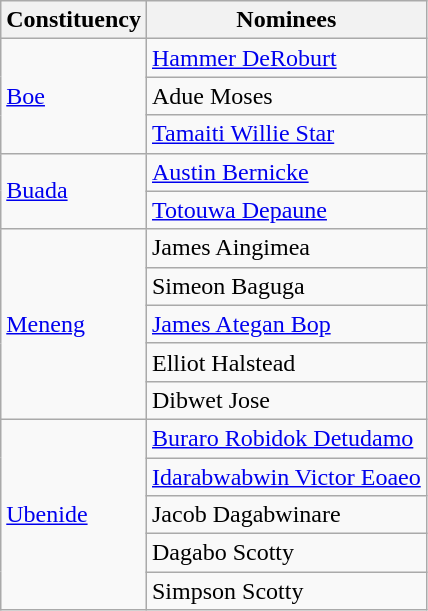<table class=wikitable>
<tr>
<th>Constituency</th>
<th>Nominees</th>
</tr>
<tr>
<td rowspan=3><a href='#'>Boe</a></td>
<td><a href='#'>Hammer DeRoburt</a></td>
</tr>
<tr>
<td>Adue Moses</td>
</tr>
<tr>
<td><a href='#'>Tamaiti Willie Star</a></td>
</tr>
<tr>
<td rowspan=2><a href='#'>Buada</a></td>
<td><a href='#'>Austin Bernicke</a></td>
</tr>
<tr>
<td><a href='#'>Totouwa Depaune</a></td>
</tr>
<tr>
<td rowspan=5><a href='#'>Meneng</a></td>
<td>James Aingimea</td>
</tr>
<tr>
<td>Simeon Baguga</td>
</tr>
<tr>
<td><a href='#'>James Ategan Bop</a></td>
</tr>
<tr>
<td>Elliot Halstead</td>
</tr>
<tr>
<td>Dibwet Jose</td>
</tr>
<tr>
<td rowspan=5><a href='#'>Ubenide</a></td>
<td><a href='#'>Buraro Robidok Detudamo</a></td>
</tr>
<tr>
<td><a href='#'>Idarabwabwin Victor Eoaeo</a></td>
</tr>
<tr>
<td>Jacob Dagabwinare</td>
</tr>
<tr>
<td>Dagabo Scotty</td>
</tr>
<tr>
<td>Simpson Scotty</td>
</tr>
</table>
